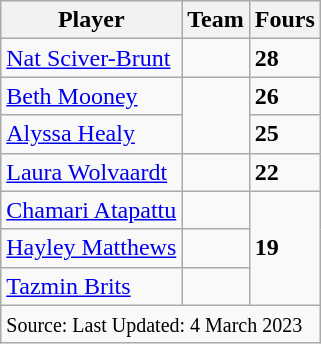<table class="wikitable sortable" style="text-align:left">
<tr>
<th class="unsortable">Player</th>
<th>Team</th>
<th>Fours</th>
</tr>
<tr>
<td><a href='#'>Nat Sciver-Brunt</a></td>
<td></td>
<td><strong>28</strong></td>
</tr>
<tr>
<td><a href='#'>Beth Mooney</a></td>
<td rowspan=2></td>
<td><strong>26</strong></td>
</tr>
<tr>
<td><a href='#'>Alyssa Healy</a></td>
<td><strong>25</strong></td>
</tr>
<tr>
<td><a href='#'>Laura Wolvaardt</a></td>
<td></td>
<td><strong>22</strong></td>
</tr>
<tr>
<td><a href='#'>Chamari Atapattu</a></td>
<td></td>
<td rowspan=3><strong>19</strong></td>
</tr>
<tr>
<td><a href='#'>Hayley Matthews</a></td>
<td></td>
</tr>
<tr>
<td><a href='#'>Tazmin Brits</a></td>
<td></td>
</tr>
<tr>
<td colspan=3><small>Source:  Last Updated: 4 March 2023</small></td>
</tr>
</table>
